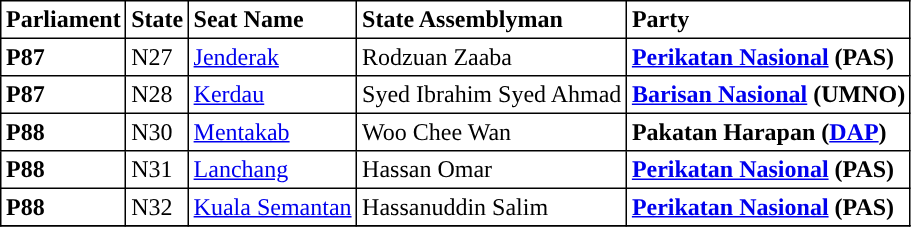<table class="toccolours sortable" border="1" cellpadding="3" style="border-collapse:collapse; text-align: left;">
<tr>
<th align="center">Parliament</th>
<th>State</th>
<th>Seat Name</th>
<th>State Assemblyman</th>
<th>Party</th>
</tr>
<tr>
<th align="left">P87</th>
<td>N27</td>
<td><a href='#'>Jenderak</a></td>
<td>Rodzuan Zaaba</td>
<td><strong><a href='#'>Perikatan Nasional</a> (PAS)</strong></td>
</tr>
<tr>
<th align="left">P87</th>
<td>N28</td>
<td><a href='#'>Kerdau</a></td>
<td>Syed Ibrahim Syed Ahmad</td>
<td><strong><a href='#'>Barisan Nasional</a> (UMNO)</strong></td>
</tr>
<tr>
<th align="left">P88</th>
<td>N30</td>
<td><a href='#'>Mentakab</a></td>
<td>Woo Chee Wan</td>
<td><strong>Pakatan Harapan (<a href='#'>DAP</a>)</strong></td>
</tr>
<tr>
<th align="left">P88</th>
<td>N31</td>
<td><a href='#'>Lanchang</a></td>
<td>Hassan Omar</td>
<td><strong><a href='#'>Perikatan Nasional</a> (PAS)</strong></td>
</tr>
<tr>
<th align="left">P88</th>
<td>N32</td>
<td><a href='#'>Kuala Semantan</a></td>
<td>Hassanuddin Salim</td>
<td><strong><a href='#'>Perikatan Nasional</a> (PAS)</strong></td>
</tr>
<tr>
</tr>
</table>
